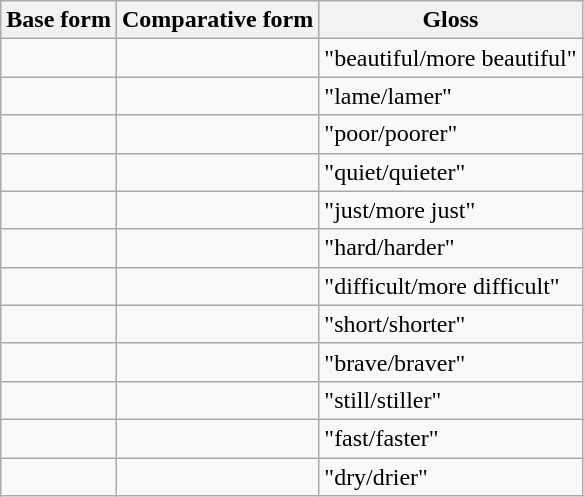<table class="wikitable">
<tr>
<th>Base form</th>
<th>Comparative form</th>
<th>Gloss</th>
</tr>
<tr>
<td></td>
<td></td>
<td>"beautiful/more beautiful"</td>
</tr>
<tr>
<td></td>
<td></td>
<td>"lame/lamer"</td>
</tr>
<tr>
<td></td>
<td></td>
<td>"poor/poorer"</td>
</tr>
<tr>
<td></td>
<td></td>
<td>"quiet/quieter"</td>
</tr>
<tr>
<td></td>
<td></td>
<td>"just/more just"</td>
</tr>
<tr>
<td></td>
<td></td>
<td>"hard/harder"</td>
</tr>
<tr>
<td></td>
<td></td>
<td>"difficult/more difficult"</td>
</tr>
<tr>
<td></td>
<td></td>
<td>"short/shorter"</td>
</tr>
<tr>
<td></td>
<td></td>
<td>"brave/braver"</td>
</tr>
<tr>
<td></td>
<td></td>
<td>"still/stiller"</td>
</tr>
<tr>
<td></td>
<td></td>
<td>"fast/faster"</td>
</tr>
<tr>
<td></td>
<td></td>
<td>"dry/drier"</td>
</tr>
</table>
